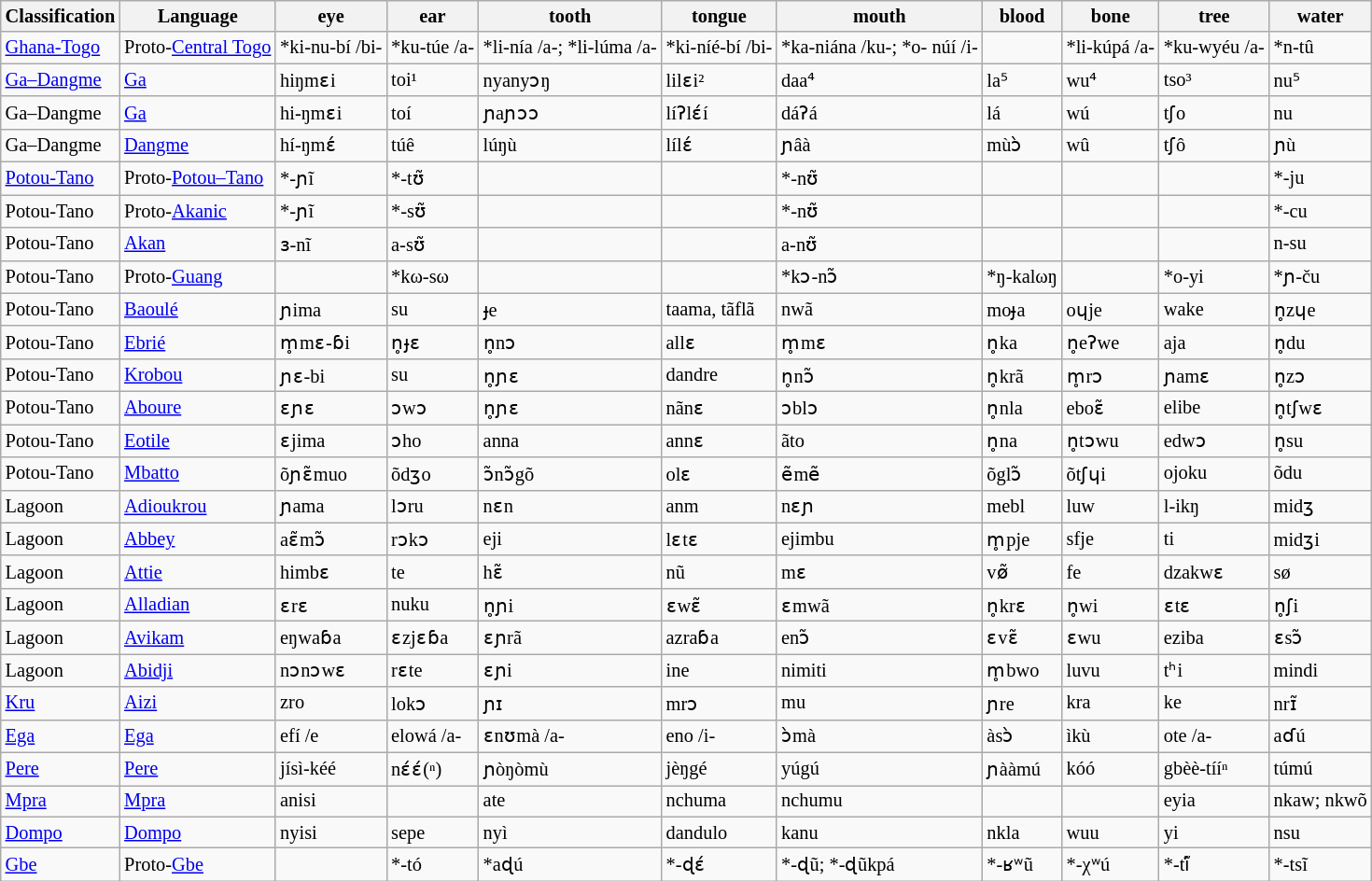<table class="wikitable sortable"  style="font-size: 85%">
<tr>
<th>Classification</th>
<th>Language</th>
<th>eye</th>
<th>ear</th>
<th>tooth</th>
<th>tongue</th>
<th>mouth</th>
<th>blood</th>
<th>bone</th>
<th>tree</th>
<th>water</th>
</tr>
<tr>
<td><a href='#'>Ghana-Togo</a></td>
<td>Proto-<a href='#'>Central Togo</a></td>
<td>*ki-nu-bí /bi-</td>
<td>*ku-túe /a-</td>
<td>*li-nía /a-; *li-lúma /a-</td>
<td>*ki-níé-bí /bi-</td>
<td>*ka-niána /ku-; *o- núí /i-</td>
<td></td>
<td>*li-kúpá /a-</td>
<td>*ku-wyéu /a-</td>
<td>*n-tû</td>
</tr>
<tr>
<td><a href='#'>Ga–Dangme</a></td>
<td><a href='#'>Ga</a></td>
<td>hiŋmɛi</td>
<td>toi¹</td>
<td>nyanyɔŋ</td>
<td>lilɛi²</td>
<td>daa⁴</td>
<td>la⁵</td>
<td>wu⁴</td>
<td>tso³</td>
<td>nu⁵</td>
</tr>
<tr>
<td>Ga–Dangme</td>
<td><a href='#'>Ga</a></td>
<td>hi-ŋmɛi</td>
<td>toí</td>
<td>ɲaɲɔɔ</td>
<td>líʔlɛ́í</td>
<td>dáʔá</td>
<td>lá</td>
<td>wú</td>
<td>tʃo</td>
<td>nu</td>
</tr>
<tr>
<td>Ga–Dangme</td>
<td><a href='#'>Dangme</a></td>
<td>hí-ŋmɛ́</td>
<td>túê</td>
<td>lúŋù</td>
<td>lílɛ́</td>
<td>ɲâà</td>
<td>mùɔ̀</td>
<td>wû</td>
<td>tʃô</td>
<td>ɲù</td>
</tr>
<tr>
<td><a href='#'>Potou-Tano</a></td>
<td>Proto-<a href='#'>Potou–Tano</a></td>
<td>*-ɲĩ</td>
<td>*-tʊ̃</td>
<td></td>
<td></td>
<td>*-nʊ̃</td>
<td></td>
<td></td>
<td></td>
<td>*-ju</td>
</tr>
<tr>
<td>Potou-Tano</td>
<td>Proto-<a href='#'>Akanic</a></td>
<td>*-ɲĩ</td>
<td>*-sʊ̃</td>
<td></td>
<td></td>
<td>*-nʊ̃</td>
<td></td>
<td></td>
<td></td>
<td>*-cu</td>
</tr>
<tr>
<td>Potou-Tano</td>
<td><a href='#'>Akan</a></td>
<td>ɜ-nĩ</td>
<td>a-sʊ̃</td>
<td></td>
<td></td>
<td>a-nʊ̃</td>
<td></td>
<td></td>
<td></td>
<td>n-su</td>
</tr>
<tr>
<td>Potou-Tano</td>
<td>Proto-<a href='#'>Guang</a></td>
<td></td>
<td>*kω-sω</td>
<td></td>
<td></td>
<td>*kɔ-nɔ̃</td>
<td>*ŋ-kalωŋ</td>
<td></td>
<td>*o-yi</td>
<td>*ɲ-ču</td>
</tr>
<tr>
<td>Potou-Tano</td>
<td><a href='#'>Baoulé</a></td>
<td>ɲima</td>
<td>su</td>
<td>ɟe</td>
<td>taama, tãflã</td>
<td>nwã</td>
<td>moɟa</td>
<td>oɥje</td>
<td>wake</td>
<td>n̥zɥe</td>
</tr>
<tr>
<td>Potou-Tano</td>
<td><a href='#'>Ebrié</a></td>
<td>m̥mɛ-ɓi</td>
<td>n̥ɟɛ</td>
<td>n̥nɔ</td>
<td>allɛ</td>
<td>m̥mɛ</td>
<td>n̥ka</td>
<td>n̥eʔwe</td>
<td>aja</td>
<td>n̥du</td>
</tr>
<tr>
<td>Potou-Tano</td>
<td><a href='#'>Krobou</a></td>
<td>ɲɛ-bi</td>
<td>su</td>
<td>n̥ɲɛ</td>
<td>dandre</td>
<td>n̥nɔ̃</td>
<td>n̥krã</td>
<td>m̥rɔ</td>
<td>ɲamɛ</td>
<td>n̥zɔ</td>
</tr>
<tr>
<td>Potou-Tano</td>
<td><a href='#'>Aboure</a></td>
<td>ɛɲɛ</td>
<td>ɔwɔ</td>
<td>n̥ɲɛ</td>
<td>nãnɛ</td>
<td>ɔblɔ</td>
<td>n̥nla</td>
<td>eboɛ̃</td>
<td>elibe</td>
<td>n̥tʃwɛ</td>
</tr>
<tr>
<td>Potou-Tano</td>
<td><a href='#'>Eotile</a></td>
<td>ɛjima</td>
<td>ɔho</td>
<td>anna</td>
<td>annɛ</td>
<td>ãto</td>
<td>n̥na</td>
<td>n̥tɔwu</td>
<td>edwɔ</td>
<td>n̥su</td>
</tr>
<tr>
<td>Potou-Tano</td>
<td><a href='#'>Mbatto</a></td>
<td>õɲɛ̃muo</td>
<td>õdʒo</td>
<td>ɔ̃nɔ̃gõ</td>
<td>olɛ</td>
<td>ẽmẽ</td>
<td>õglɔ̃</td>
<td>õtʃɥi</td>
<td>ojoku</td>
<td>õdu</td>
</tr>
<tr>
<td>Lagoon</td>
<td><a href='#'>Adioukrou</a></td>
<td>ɲama</td>
<td>lɔru</td>
<td>nɛn</td>
<td>anm</td>
<td>nɛɲ</td>
<td>mebl</td>
<td>luw</td>
<td>l-ikŋ</td>
<td>midʒ</td>
</tr>
<tr>
<td>Lagoon</td>
<td><a href='#'>Abbey</a></td>
<td>aɛ̃mɔ̃</td>
<td>rɔkɔ</td>
<td>eji</td>
<td>lɛtɛ</td>
<td>ejimbu</td>
<td>m̥pje</td>
<td>sfje</td>
<td>ti</td>
<td>midʒi</td>
</tr>
<tr>
<td>Lagoon</td>
<td><a href='#'>Attie</a></td>
<td>himbɛ</td>
<td>te</td>
<td>hɛ̃</td>
<td>nũ</td>
<td>mɛ</td>
<td>vø̃</td>
<td>fe</td>
<td>dzakwɛ</td>
<td>sø</td>
</tr>
<tr>
<td>Lagoon</td>
<td><a href='#'>Alladian</a></td>
<td>ɛrɛ</td>
<td>nuku</td>
<td>n̥ɲi</td>
<td>ɛwɛ̃</td>
<td>ɛmwã</td>
<td>n̥krɛ</td>
<td>n̥wi</td>
<td>ɛtɛ</td>
<td>n̥ʃi</td>
</tr>
<tr>
<td>Lagoon</td>
<td><a href='#'>Avikam</a></td>
<td>eŋwaɓa</td>
<td>ɛzjɛɓa</td>
<td>ɛɲrã</td>
<td>azraɓa</td>
<td>enɔ̃</td>
<td>ɛvɛ̃</td>
<td>ɛwu</td>
<td>eziba</td>
<td>ɛsɔ̃</td>
</tr>
<tr>
<td>Lagoon</td>
<td><a href='#'>Abidji</a></td>
<td>nɔnɔwɛ</td>
<td>rɛte</td>
<td>ɛɲi</td>
<td>ine</td>
<td>nimiti</td>
<td>m̥bwo</td>
<td>luvu</td>
<td>tʰi</td>
<td>mindi</td>
</tr>
<tr>
<td><a href='#'>Kru</a></td>
<td><a href='#'>Aizi</a></td>
<td>zro</td>
<td>lokɔ</td>
<td>ɲɪ</td>
<td>mrɔ</td>
<td>mu</td>
<td>ɲre</td>
<td>kra</td>
<td>ke</td>
<td>nrɪ̃</td>
</tr>
<tr>
<td><a href='#'>Ega</a></td>
<td><a href='#'>Ega</a></td>
<td>efí /e</td>
<td>elowá /a-</td>
<td>ɛnʊmà /a-</td>
<td>eno /i-</td>
<td>ɔ̀mà</td>
<td>àsɔ̀</td>
<td>ìkù</td>
<td>ote /a-</td>
<td>aɗú</td>
</tr>
<tr>
<td><a href='#'>Pere</a></td>
<td><a href='#'>Pere</a></td>
<td>jísì-kéé</td>
<td>nɛ́ɛ́(ⁿ)</td>
<td>ɲòŋòmù</td>
<td>jèŋgé</td>
<td>yúgú</td>
<td>ɲààmú</td>
<td>kóó</td>
<td>gbèè-tííⁿ</td>
<td>túmú</td>
</tr>
<tr>
<td><a href='#'>Mpra</a></td>
<td><a href='#'>Mpra</a></td>
<td>anisi</td>
<td></td>
<td>ate</td>
<td>nchuma</td>
<td>nchumu</td>
<td></td>
<td></td>
<td>eyia</td>
<td>nkaw; nkwõ</td>
</tr>
<tr>
<td><a href='#'>Dompo</a></td>
<td><a href='#'>Dompo</a></td>
<td>nyisi</td>
<td>sepe</td>
<td>nyì</td>
<td>dandulo</td>
<td>kanu</td>
<td>nkla</td>
<td>wuu</td>
<td>yi</td>
<td>nsu</td>
</tr>
<tr>
<td><a href='#'>Gbe</a></td>
<td>Proto-<a href='#'>Gbe</a></td>
<td></td>
<td>*-tó</td>
<td>*aɖú</td>
<td>*-ɖɛ́</td>
<td>*-ɖũ; *-ɖũkpá</td>
<td>*-ʁʷũ</td>
<td>*-χʷú</td>
<td>*-tĩ́</td>
<td>*-tsĩ</td>
</tr>
</table>
